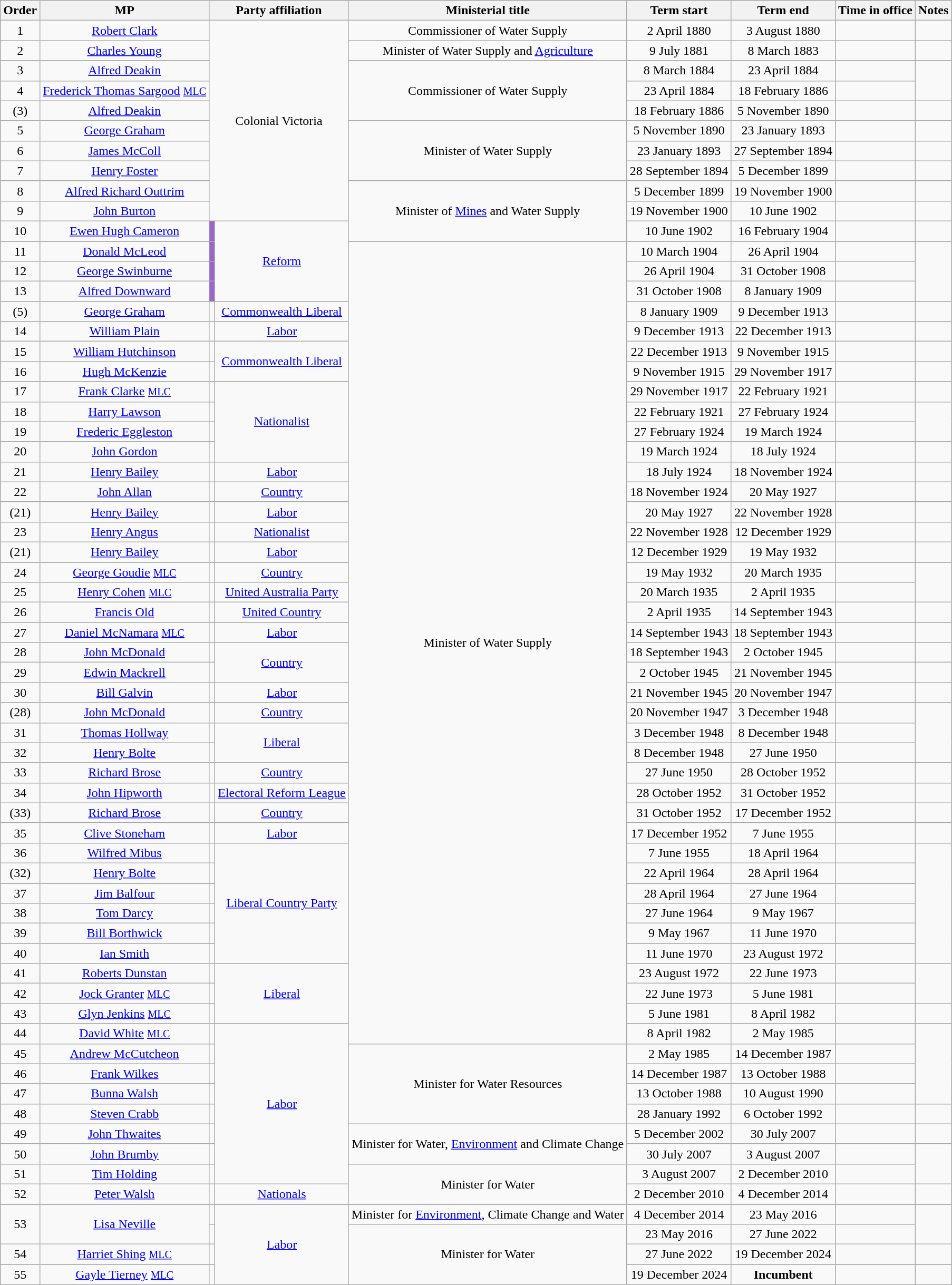<table class="wikitable" style="text-align:center">
<tr>
<th>Order</th>
<th>MP</th>
<th colspan="2">Party affiliation</th>
<th>Ministerial title</th>
<th>Term start</th>
<th>Term end</th>
<th>Time in office</th>
<th>Notes</th>
</tr>
<tr>
<td>1</td>
<td><a href='#'>Robert Clark</a> </td>
<td colspan="2" rowspan="10">Colonial Victoria</td>
<td>Commissioner of Water Supply</td>
<td>2 April 1880</td>
<td>3 August 1880</td>
<td></td>
<td></td>
</tr>
<tr>
<td>2</td>
<td><a href='#'>Charles Young</a> </td>
<td>Minister of Water Supply and <a href='#'>Agriculture</a></td>
<td>9 July 1881</td>
<td>8 March 1883</td>
<td></td>
<td></td>
</tr>
<tr>
<td>3</td>
<td><a href='#'>Alfred Deakin</a> </td>
<td rowspan="3">Commissioner of Water Supply</td>
<td>8 March 1884</td>
<td>23 April 1884</td>
<td></td>
<td rowspan="2"></td>
</tr>
<tr>
<td>4</td>
<td><a href='#'>Frederick Thomas Sargood</a> <a href='#'><small>MLC</small></a></td>
<td>23 April 1884</td>
<td>18 February 1886</td>
<td></td>
</tr>
<tr>
<td>(3)</td>
<td><a href='#'>Alfred Deakin</a> </td>
<td>18 February 1886</td>
<td>5 November 1890</td>
<td></td>
<td></td>
</tr>
<tr>
<td>5</td>
<td><a href='#'>George Graham</a> </td>
<td rowspan="3">Minister of Water Supply</td>
<td>5 November 1890</td>
<td>23 January 1893</td>
<td></td>
<td></td>
</tr>
<tr>
<td>6</td>
<td><a href='#'>James McColl</a> </td>
<td>23 January 1893</td>
<td>27 September 1894</td>
<td></td>
<td></td>
</tr>
<tr>
<td>7</td>
<td><a href='#'>Henry Foster</a> </td>
<td>28 September 1894</td>
<td>5 December 1899</td>
<td></td>
<td></td>
</tr>
<tr>
<td>8</td>
<td><a href='#'>Alfred Richard Outtrim</a> </td>
<td rowspan="3">Minister of <a href='#'>Mines</a> and Water Supply</td>
<td>5 December 1899</td>
<td>19 November 1900</td>
<td></td>
<td></td>
</tr>
<tr>
<td>9</td>
<td><a href='#'>John Burton</a> </td>
<td>19 November 1900</td>
<td>10 June 1902</td>
<td></td>
<td></td>
</tr>
<tr>
<td>10</td>
<td><a href='#'>Ewen Hugh Cameron</a> </td>
<td style="background:#9966CC"></td>
<td rowspan="4"><a href='#'>Reform</a></td>
<td>10 June 1902</td>
<td>16 February 1904</td>
<td></td>
<td></td>
</tr>
<tr>
<td>11</td>
<td><a href='#'>Donald McLeod</a> </td>
<td style="background:#9966CC"></td>
<td rowspan="40">Minister of Water Supply</td>
<td>10 March 1904</td>
<td>26 April 1904</td>
<td></td>
<td rowspan="3"></td>
</tr>
<tr>
<td>12</td>
<td><a href='#'>George Swinburne</a> </td>
<td style="background:#9966CC"></td>
<td>26 April 1904</td>
<td>31 October 1908</td>
<td></td>
</tr>
<tr>
<td>13</td>
<td><a href='#'>Alfred Downward</a> </td>
<td style="background:#9966CC"></td>
<td>31 October 1908</td>
<td>8 January 1909</td>
<td></td>
</tr>
<tr>
<td>(5)</td>
<td><a href='#'>George Graham</a> </td>
<td></td>
<td><a href='#'>Commonwealth Liberal</a></td>
<td>8 January 1909</td>
<td>9 December 1913</td>
<td></td>
<td></td>
</tr>
<tr>
<td>14</td>
<td><a href='#'>William Plain</a> </td>
<td></td>
<td><a href='#'>Labor</a></td>
<td>9 December 1913</td>
<td>22 December 1913</td>
<td></td>
<td></td>
</tr>
<tr>
<td>15</td>
<td><a href='#'>William Hutchinson</a> </td>
<td></td>
<td rowspan="2"><a href='#'>Commonwealth Liberal</a></td>
<td>22 December 1913</td>
<td>9 November 1915</td>
<td></td>
<td></td>
</tr>
<tr>
<td>16</td>
<td><a href='#'>Hugh McKenzie</a> </td>
<td></td>
<td>9 November 1915</td>
<td>29 November 1917</td>
<td></td>
<td></td>
</tr>
<tr>
<td>17</td>
<td><a href='#'>Frank Clarke</a> <a href='#'><small>MLC</small></a></td>
<td></td>
<td rowspan="4"><a href='#'> Nationalist</a></td>
<td>29 November 1917</td>
<td>22 February 1921</td>
<td></td>
<td></td>
</tr>
<tr>
<td>18</td>
<td><a href='#'>Harry Lawson</a> </td>
<td></td>
<td>22 February 1921</td>
<td>27 February 1924</td>
<td></td>
<td rowspan="2"></td>
</tr>
<tr>
<td>19</td>
<td><a href='#'>Frederic Eggleston</a> </td>
<td></td>
<td>27 February 1924</td>
<td>19 March 1924</td>
<td></td>
</tr>
<tr>
<td>20</td>
<td><a href='#'>John Gordon</a> </td>
<td></td>
<td>19 March 1924</td>
<td>18 July 1924</td>
<td></td>
<td></td>
</tr>
<tr>
<td>21</td>
<td><a href='#'>Henry Bailey</a> </td>
<td></td>
<td><a href='#'>Labor</a></td>
<td>18 July 1924</td>
<td>18 November 1924</td>
<td></td>
<td></td>
</tr>
<tr>
<td>22</td>
<td><a href='#'>John Allan</a> </td>
<td></td>
<td><a href='#'>Country</a></td>
<td>18 November 1924</td>
<td>20 May 1927</td>
<td></td>
<td></td>
</tr>
<tr>
<td>(21)</td>
<td><a href='#'>Henry Bailey</a> </td>
<td></td>
<td><a href='#'>Labor</a></td>
<td>20 May 1927</td>
<td>22 November 1928</td>
<td></td>
<td></td>
</tr>
<tr>
<td>23</td>
<td><a href='#'>Henry Angus</a> </td>
<td></td>
<td><a href='#'> Nationalist</a></td>
<td>22 November 1928</td>
<td>12 December 1929</td>
<td></td>
<td></td>
</tr>
<tr>
<td>(21)</td>
<td><a href='#'>Henry Bailey</a> </td>
<td></td>
<td><a href='#'>Labor</a></td>
<td>12 December 1929</td>
<td>19 May 1932</td>
<td></td>
<td></td>
</tr>
<tr>
<td>24</td>
<td><a href='#'>George Goudie</a> <a href='#'><small>MLC</small></a></td>
<td></td>
<td><a href='#'>Country</a></td>
<td>19 May 1932</td>
<td>20 March 1935</td>
<td></td>
<td rowspan="2"></td>
</tr>
<tr>
<td>25</td>
<td><a href='#'>Henry Cohen</a> <a href='#'><small>MLC</small></a></td>
<td></td>
<td><a href='#'>United Australia Party</a></td>
<td>20 March 1935</td>
<td>2 April 1935</td>
<td></td>
</tr>
<tr>
<td>26</td>
<td><a href='#'>Francis Old</a> </td>
<td></td>
<td><a href='#'>United Country</a></td>
<td>2 April 1935</td>
<td>14 September 1943</td>
<td></td>
<td></td>
</tr>
<tr>
<td>27</td>
<td><a href='#'>Daniel McNamara</a> <a href='#'><small>MLC</small></a></td>
<td></td>
<td><a href='#'>Labor</a></td>
<td>14 September 1943</td>
<td>18 September 1943</td>
<td></td>
<td></td>
</tr>
<tr>
<td>28</td>
<td><a href='#'>John McDonald</a> </td>
<td></td>
<td rowspan="2"><a href='#'>Country</a></td>
<td>18 September 1943</td>
<td>2 October 1945</td>
<td></td>
<td></td>
</tr>
<tr>
<td>29</td>
<td><a href='#'>Edwin Mackrell</a> </td>
<td></td>
<td>2 October 1945</td>
<td>21 November 1945</td>
<td></td>
<td></td>
</tr>
<tr>
<td>30</td>
<td><a href='#'>Bill Galvin</a> </td>
<td></td>
<td><a href='#'>Labor</a></td>
<td>21 November 1945</td>
<td>20 November 1947</td>
<td></td>
<td></td>
</tr>
<tr>
<td>(28)</td>
<td><a href='#'>John McDonald</a> </td>
<td></td>
<td><a href='#'>Country</a></td>
<td>20 November 1947</td>
<td>3 December 1948</td>
<td></td>
<td rowspan="3"></td>
</tr>
<tr>
<td>31</td>
<td><a href='#'>Thomas Hollway</a> </td>
<td></td>
<td rowspan="2"><a href='#'>Liberal</a></td>
<td>3 December 1948</td>
<td>8 December 1948</td>
<td></td>
</tr>
<tr>
<td>32</td>
<td><a href='#'>Henry Bolte</a> </td>
<td></td>
<td>8 December 1948</td>
<td>27 June 1950</td>
<td></td>
</tr>
<tr>
<td>33</td>
<td><a href='#'>Richard Brose</a> </td>
<td></td>
<td><a href='#'>Country</a></td>
<td>27 June 1950</td>
<td>28 October 1952</td>
<td></td>
<td></td>
</tr>
<tr>
<td>34</td>
<td><a href='#'>John Hipworth</a> </td>
<td></td>
<td><a href='#'>Electoral Reform League</a></td>
<td>28 October 1952</td>
<td>31 October 1952</td>
<td></td>
<td></td>
</tr>
<tr>
<td>(33)</td>
<td><a href='#'>Richard Brose</a> </td>
<td></td>
<td><a href='#'>Country</a></td>
<td>31 October 1952</td>
<td>17 December 1952</td>
<td></td>
<td></td>
</tr>
<tr>
<td>35</td>
<td><a href='#'>Clive Stoneham</a> </td>
<td></td>
<td><a href='#'>Labor</a></td>
<td>17 December 1952</td>
<td>7 June 1955</td>
<td></td>
<td></td>
</tr>
<tr>
<td>36</td>
<td><a href='#'>Wilfred Mibus</a> </td>
<td></td>
<td rowspan="6"><a href='#'>Liberal Country Party</a></td>
<td>7 June 1955</td>
<td>18 April 1964</td>
<td></td>
<td rowspan="6"></td>
</tr>
<tr>
<td>(32)</td>
<td><a href='#'>Henry Bolte</a> </td>
<td></td>
<td>22 April 1964</td>
<td>28 April 1964</td>
<td></td>
</tr>
<tr>
<td>37</td>
<td><a href='#'>Jim Balfour</a> </td>
<td></td>
<td>28 April 1964</td>
<td>27 June 1964</td>
<td></td>
</tr>
<tr>
<td>38</td>
<td><a href='#'>Tom Darcy</a> </td>
<td></td>
<td>27 June 1964</td>
<td>9 May 1967</td>
<td></td>
</tr>
<tr>
<td>39</td>
<td><a href='#'>Bill Borthwick</a> </td>
<td></td>
<td>9 May 1967</td>
<td>11 June 1970</td>
<td></td>
</tr>
<tr>
<td>40</td>
<td><a href='#'>Ian Smith</a> </td>
<td></td>
<td>11 June 1970</td>
<td>23 August 1972</td>
<td></td>
</tr>
<tr>
<td>41</td>
<td><a href='#'>Roberts Dunstan</a> </td>
<td></td>
<td rowspan="3"><a href='#'>Liberal</a></td>
<td>23 August 1972</td>
<td>22 June 1973</td>
<td></td>
<td rowspan="2"></td>
</tr>
<tr>
<td>42</td>
<td><a href='#'>Jock Granter</a> <a href='#'><small>MLC</small></a></td>
<td></td>
<td>22 June 1973</td>
<td>5 June 1981</td>
<td></td>
</tr>
<tr>
<td>43</td>
<td><a href='#'>Glyn Jenkins</a> <a href='#'><small>MLC</small></a></td>
<td></td>
<td>5 June 1981</td>
<td>8 April 1982</td>
<td></td>
<td></td>
</tr>
<tr>
<td>44</td>
<td><a href='#'>David White</a> <a href='#'><small>MLC</small></a></td>
<td></td>
<td rowspan="8"><a href='#'>Labor</a></td>
<td>8 April 1982</td>
<td>2 May 1985</td>
<td></td>
<td rowspan="4"></td>
</tr>
<tr>
<td>45</td>
<td><a href='#'>Andrew McCutcheon</a> </td>
<td></td>
<td rowspan="4">Minister for Water Resources</td>
<td>2 May 1985</td>
<td>14 December 1987</td>
<td></td>
</tr>
<tr>
<td>46</td>
<td><a href='#'>Frank Wilkes</a> </td>
<td></td>
<td>14 December 1987</td>
<td>13 October 1988</td>
<td></td>
</tr>
<tr>
<td>47</td>
<td><a href='#'>Bunna Walsh</a> </td>
<td></td>
<td>13 October 1988</td>
<td>10 August 1990</td>
<td></td>
</tr>
<tr>
<td>48</td>
<td><a href='#'>Steven Crabb</a> </td>
<td></td>
<td>28 January 1992</td>
<td>6 October 1992</td>
<td></td>
<td></td>
</tr>
<tr>
<td>49</td>
<td><a href='#'>John Thwaites</a> </td>
<td></td>
<td rowspan="2">Minister for Water, <a href='#'>Environment</a> and Climate Change</td>
<td>5 December 2002</td>
<td>30 July 2007</td>
<td></td>
<td></td>
</tr>
<tr>
<td>50</td>
<td><a href='#'>John Brumby</a> </td>
<td></td>
<td>30 July 2007</td>
<td>3 August 2007</td>
<td></td>
<td rowspan="2"></td>
</tr>
<tr>
<td>51</td>
<td><a href='#'>Tim Holding</a> </td>
<td></td>
<td rowspan="2">Minister for Water</td>
<td>3 August 2007</td>
<td>2 December 2010</td>
<td></td>
</tr>
<tr>
<td>52</td>
<td><a href='#'>Peter Walsh</a> </td>
<td></td>
<td><a href='#'>Nationals</a></td>
<td>2 December 2010</td>
<td>4 December 2014</td>
<td></td>
<td></td>
</tr>
<tr>
<td rowspan="2">53</td>
<td rowspan="2"><a href='#'>Lisa Neville</a> </td>
<td></td>
<td rowspan="4"><a href='#'>Labor</a></td>
<td>Minister for <a href='#'>Environment</a>, Climate Change and Water</td>
<td>4 December 2014</td>
<td>23 May 2016</td>
<td></td>
<td rowspan="2"></td>
</tr>
<tr>
<td></td>
<td rowspan="3">Minister for Water</td>
<td>23 May 2016</td>
<td>27 June 2022</td>
<td></td>
</tr>
<tr>
<td>54</td>
<td><a href='#'>Harriet Shing</a> <a href='#'><small>MLC</small></a></td>
<td></td>
<td>27 June 2022</td>
<td>19 December 2024</td>
<td></td>
<td></td>
</tr>
<tr>
<td>55</td>
<td><a href='#'>Gayle Tierney</a> <a href='#'><small>MLC</small></a></td>
<td></td>
<td>19 December 2024</td>
<td><strong>Incumbent</strong></td>
<td></td>
<td></td>
</tr>
</table>
